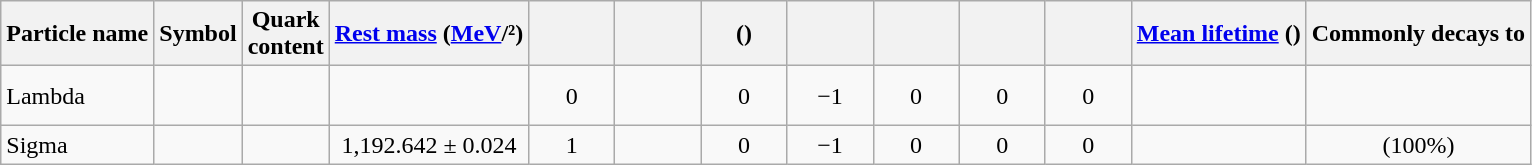<table class="wikitable sortable" style="text-align: center;">
<tr>
<th class=unsortable>Particle name</th>
<th>Symbol</th>
<th class=unsortable>Quark<br>content</th>
<th><a href='#'>Rest mass</a> (<a href='#'>MeV</a>/<a href='#'></a>²)</th>
<th width="50"><a href='#'></a></th>
<th width="50"><a href='#'></a><sup><a href='#'></a></sup></th>
<th width="50"><a href='#'></a> (<a href='#'></a>)</th>
<th width="50"><a href='#'></a></th>
<th width="50"><a href='#'></a></th>
<th width="50"><a href='#'></a></th>
<th width="50"><a href='#'></a></th>
<th><a href='#'>Mean lifetime</a> (<a href='#'></a>)</th>
<th class=unsortable>Commonly decays to</th>
</tr>
<tr style="height:40px">
<td align="left">Lambda</td>
<td></td>
<td></td>
<td></td>
<td>0</td>
<td></td>
<td>0</td>
<td>−1</td>
<td>0</td>
<td>0</td>
<td>0</td>
<td></td>
<td><br></td>
</tr>
<tr>
<td align="left">Sigma</td>
<td></td>
<td></td>
<td>1,192.642 ± 0.024</td>
<td>1</td>
<td></td>
<td>0</td>
<td>−1</td>
<td>0</td>
<td>0</td>
<td>0</td>
<td></td>
<td> (100%)</td>
</tr>
</table>
